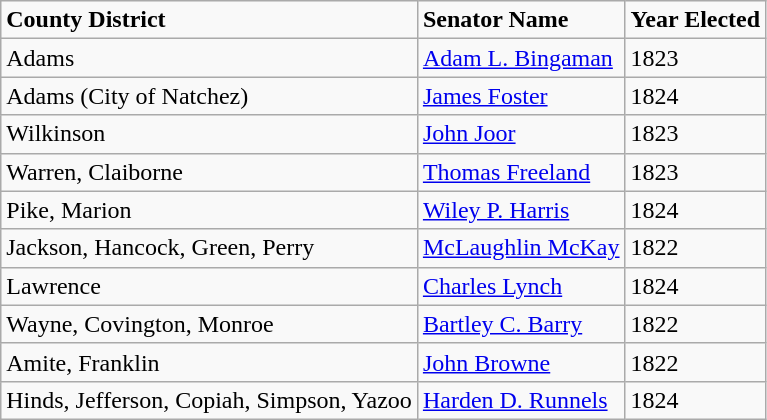<table class="wikitable">
<tr>
<td><strong>County District</strong></td>
<td><strong>Senator Name</strong></td>
<td><strong>Year Elected</strong></td>
</tr>
<tr>
<td colspan="1">Adams</td>
<td><a href='#'>Adam L. Bingaman</a></td>
<td>1823</td>
</tr>
<tr>
<td>Adams (City of Natchez)</td>
<td><a href='#'>James Foster</a></td>
<td>1824</td>
</tr>
<tr>
<td>Wilkinson</td>
<td><a href='#'>John Joor</a></td>
<td>1823</td>
</tr>
<tr>
<td>Warren, Claiborne</td>
<td><a href='#'>Thomas Freeland</a></td>
<td>1823</td>
</tr>
<tr>
<td>Pike, Marion</td>
<td><a href='#'>Wiley P. Harris</a></td>
<td>1824</td>
</tr>
<tr>
<td>Jackson, Hancock, Green, Perry</td>
<td><a href='#'>McLaughlin McKay</a></td>
<td>1822</td>
</tr>
<tr>
<td>Lawrence</td>
<td><a href='#'>Charles Lynch</a></td>
<td>1824</td>
</tr>
<tr>
<td>Wayne, Covington, Monroe</td>
<td><a href='#'>Bartley C. Barry</a></td>
<td>1822</td>
</tr>
<tr>
<td>Amite, Franklin</td>
<td><a href='#'>John Browne</a></td>
<td>1822</td>
</tr>
<tr>
<td>Hinds, Jefferson, Copiah, Simpson, Yazoo</td>
<td><a href='#'>Harden D. Runnels</a></td>
<td>1824</td>
</tr>
</table>
